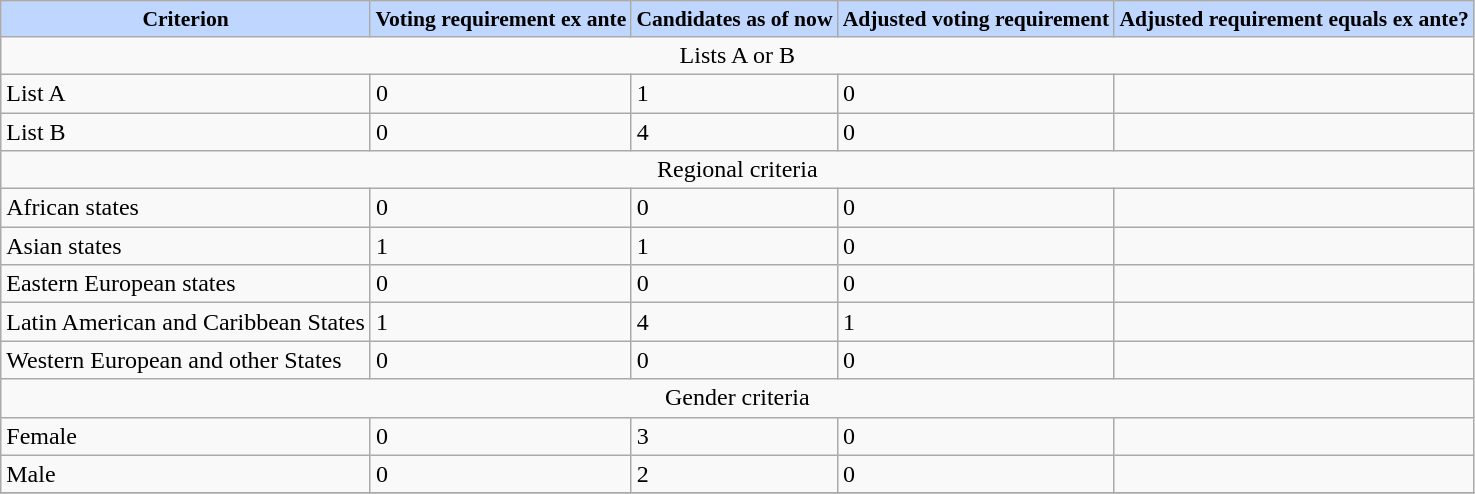<table class="wikitable">
<tr bgcolor=#BFD7FF align="center" style="font-size:90%;">
<td><strong>Criterion</strong></td>
<td><strong>Voting requirement ex ante</strong></td>
<td><strong>Candidates as of now</strong></td>
<td><strong>Adjusted voting requirement</strong></td>
<td><strong>Adjusted requirement equals ex ante?</strong></td>
</tr>
<tr>
<td colspan=5 align="center">Lists A or B</td>
</tr>
<tr>
<td>List A</td>
<td>0</td>
<td>1</td>
<td>0</td>
<td></td>
</tr>
<tr>
<td>List B</td>
<td>0</td>
<td>4</td>
<td>0</td>
<td></td>
</tr>
<tr>
<td colspan=5 align="center">Regional criteria</td>
</tr>
<tr>
<td>African states</td>
<td>0</td>
<td>0</td>
<td>0</td>
<td></td>
</tr>
<tr>
<td>Asian states</td>
<td>1</td>
<td>1</td>
<td>0</td>
<td></td>
</tr>
<tr>
<td>Eastern European states</td>
<td>0</td>
<td>0</td>
<td>0</td>
<td></td>
</tr>
<tr>
<td>Latin American and Caribbean States</td>
<td>1</td>
<td>4</td>
<td>1</td>
<td></td>
</tr>
<tr>
<td>Western European and other States</td>
<td>0</td>
<td>0</td>
<td>0</td>
<td></td>
</tr>
<tr>
<td colspan=5 align="center">Gender criteria</td>
</tr>
<tr>
<td>Female</td>
<td>0</td>
<td>3</td>
<td>0</td>
<td></td>
</tr>
<tr>
<td>Male</td>
<td>0</td>
<td>2</td>
<td>0</td>
<td></td>
</tr>
<tr>
</tr>
</table>
